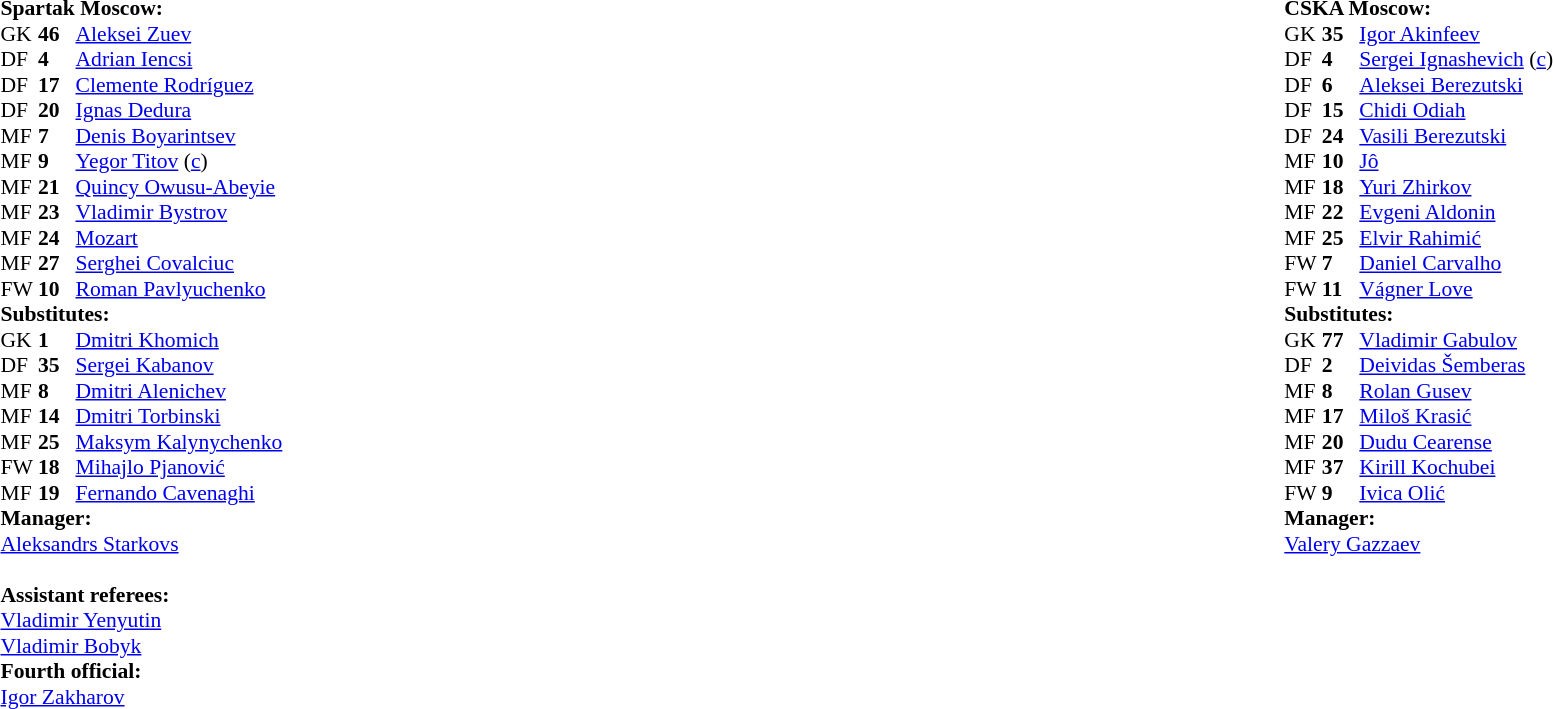<table width="100%">
<tr>
<td valign="top" width="50%"><br><table style="font-size: 90%" cellspacing="0" cellpadding="0">
<tr>
<td colspan="4"><strong>Spartak Moscow:</strong></td>
</tr>
<tr>
<th width=25></th>
<th width=25></th>
</tr>
<tr>
<td>GK</td>
<td><strong>46</strong></td>
<td> <a href='#'>Aleksei Zuev</a></td>
</tr>
<tr>
<td>DF</td>
<td><strong>4</strong></td>
<td> <a href='#'>Adrian Iencsi</a></td>
</tr>
<tr>
<td>DF</td>
<td><strong>17</strong></td>
<td> <a href='#'>Clemente Rodríguez</a></td>
<td></td>
</tr>
<tr>
<td>DF</td>
<td><strong>20</strong></td>
<td> <a href='#'>Ignas Dedura</a></td>
<td></td>
</tr>
<tr>
<td>MF</td>
<td><strong>7</strong></td>
<td> <a href='#'>Denis Boyarintsev</a></td>
</tr>
<tr>
<td>MF</td>
<td><strong>9</strong></td>
<td> <a href='#'>Yegor Titov</a> (<a href='#'>c</a>)</td>
</tr>
<tr>
<td>MF</td>
<td><strong>21</strong></td>
<td> <a href='#'>Quincy Owusu-Abeyie</a></td>
</tr>
<tr>
<td>MF</td>
<td><strong>23</strong></td>
<td> <a href='#'>Vladimir Bystrov</a></td>
<td></td>
<td></td>
</tr>
<tr>
<td>MF</td>
<td><strong>24</strong></td>
<td> <a href='#'>Mozart</a></td>
<td></td>
</tr>
<tr>
<td>MF</td>
<td><strong>27</strong></td>
<td> <a href='#'>Serghei Covalciuc</a></td>
<td></td>
<td></td>
</tr>
<tr>
<td>FW</td>
<td><strong>10</strong></td>
<td> <a href='#'>Roman Pavlyuchenko</a></td>
</tr>
<tr>
<td colspan=3><strong>Substitutes:</strong></td>
</tr>
<tr>
<td>GK</td>
<td><strong>1</strong></td>
<td> <a href='#'>Dmitri Khomich</a></td>
</tr>
<tr>
<td>DF</td>
<td><strong>35</strong></td>
<td> <a href='#'>Sergei Kabanov</a></td>
</tr>
<tr>
<td>MF</td>
<td><strong>8</strong></td>
<td> <a href='#'>Dmitri Alenichev</a></td>
</tr>
<tr>
<td>MF</td>
<td><strong>14</strong></td>
<td> <a href='#'>Dmitri Torbinski</a></td>
</tr>
<tr>
<td>MF</td>
<td><strong>25</strong></td>
<td> <a href='#'>Maksym Kalynychenko</a></td>
<td></td>
<td></td>
</tr>
<tr>
<td>FW</td>
<td><strong>18</strong></td>
<td> <a href='#'>Mihajlo Pjanović</a></td>
</tr>
<tr>
<td>MF</td>
<td><strong>19</strong></td>
<td> <a href='#'>Fernando Cavenaghi</a></td>
<td></td>
<td></td>
</tr>
<tr>
<td colspan=3><strong>Manager:</strong></td>
</tr>
<tr>
<td colspan=4> <a href='#'>Aleksandrs Starkovs</a><br><br><strong>Assistant referees:</strong><br> <a href='#'>Vladimir Yenyutin</a><br> <a href='#'>Vladimir Bobyk</a>
<br><strong>Fourth official:</strong><br> <a href='#'>Igor Zakharov</a></td>
</tr>
</table>
</td>
<td></td>
<td valign="top" width="50%"><br><table style="font-size: 90%" cellspacing="0" cellpadding="0" align=center>
<tr>
<td colspan="4"><strong>CSKA Moscow:</strong></td>
</tr>
<tr>
<th width=25></th>
<th width=25></th>
</tr>
<tr>
<td>GK</td>
<td><strong>35</strong></td>
<td> <a href='#'>Igor Akinfeev</a></td>
</tr>
<tr>
<td>DF</td>
<td><strong>4</strong></td>
<td> <a href='#'>Sergei Ignashevich</a> (<a href='#'>c</a>)</td>
<td></td>
</tr>
<tr>
<td>DF</td>
<td><strong>6</strong></td>
<td> <a href='#'>Aleksei Berezutski</a></td>
<td></td>
</tr>
<tr>
<td>DF</td>
<td><strong>15</strong></td>
<td> <a href='#'>Chidi Odiah</a></td>
<td></td>
</tr>
<tr>
<td>DF</td>
<td><strong>24</strong></td>
<td> <a href='#'>Vasili Berezutski</a></td>
</tr>
<tr>
<td>MF</td>
<td><strong>10</strong></td>
<td> <a href='#'>Jô</a></td>
<td></td>
<td></td>
</tr>
<tr>
<td>MF</td>
<td><strong>18</strong></td>
<td> <a href='#'>Yuri Zhirkov</a></td>
</tr>
<tr>
<td>MF</td>
<td><strong>22</strong></td>
<td> <a href='#'>Evgeni Aldonin</a></td>
</tr>
<tr>
<td>MF</td>
<td><strong>25</strong></td>
<td> <a href='#'>Elvir Rahimić</a></td>
<td></td>
</tr>
<tr>
<td>FW</td>
<td><strong>7</strong></td>
<td> <a href='#'>Daniel Carvalho</a></td>
<td></td>
<td></td>
</tr>
<tr>
<td>FW</td>
<td><strong>11</strong></td>
<td> <a href='#'>Vágner Love</a></td>
<td></td>
<td></td>
</tr>
<tr>
<td colspan=3><strong>Substitutes:</strong></td>
</tr>
<tr>
<td>GK</td>
<td><strong>77</strong></td>
<td> <a href='#'>Vladimir Gabulov</a></td>
</tr>
<tr>
<td>DF</td>
<td><strong>2</strong></td>
<td> <a href='#'>Deividas Šemberas</a></td>
</tr>
<tr>
<td>MF</td>
<td><strong>8</strong></td>
<td> <a href='#'>Rolan Gusev</a></td>
</tr>
<tr>
<td>MF</td>
<td><strong>17</strong></td>
<td> <a href='#'>Miloš Krasić</a></td>
<td></td>
<td></td>
</tr>
<tr>
<td>MF</td>
<td><strong>20</strong></td>
<td> <a href='#'>Dudu Cearense</a></td>
<td></td>
<td></td>
</tr>
<tr>
<td>MF</td>
<td><strong>37</strong></td>
<td> <a href='#'>Kirill Kochubei</a></td>
</tr>
<tr>
<td>FW</td>
<td><strong>9</strong></td>
<td> <a href='#'>Ivica Olić</a></td>
<td></td>
<td></td>
</tr>
<tr>
<td colspan=3><strong>Manager:</strong></td>
</tr>
<tr>
<td colspan=4> <a href='#'>Valery Gazzaev</a></td>
</tr>
<tr>
</tr>
</table>
</td>
</tr>
</table>
